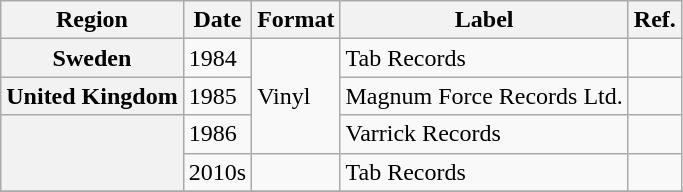<table class="wikitable plainrowheaders">
<tr>
<th scope="col">Region</th>
<th scope="col">Date</th>
<th scope="col">Format</th>
<th scope="col">Label</th>
<th scope="col">Ref.</th>
</tr>
<tr>
<th scope="row">Sweden</th>
<td>1984</td>
<td rowspan="3">Vinyl</td>
<td>Tab Records</td>
<td></td>
</tr>
<tr>
<th scope="row">United Kingdom</th>
<td>1985</td>
<td>Magnum Force Records Ltd.</td>
<td></td>
</tr>
<tr>
<th scope="row" rowspan="2"></th>
<td>1986</td>
<td>Varrick Records</td>
<td></td>
</tr>
<tr>
<td>2010s</td>
<td></td>
<td>Tab Records</td>
<td></td>
</tr>
<tr>
</tr>
</table>
